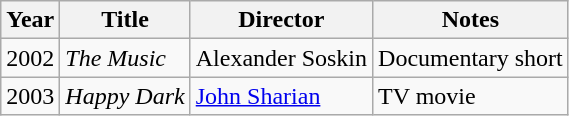<table class="wikitable">
<tr>
<th>Year</th>
<th>Title</th>
<th>Director</th>
<th>Notes</th>
</tr>
<tr>
<td>2002</td>
<td><em>The Music</em></td>
<td>Alexander Soskin</td>
<td>Documentary short</td>
</tr>
<tr>
<td>2003</td>
<td><em>Happy Dark</em></td>
<td><a href='#'>John Sharian</a></td>
<td>TV movie</td>
</tr>
</table>
